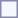<table style="border:1px solid #8888aa; background-color:#f7f8ff; padding:5px; font-size:95%; margin: 0px 12px 12px 0px;">
</table>
